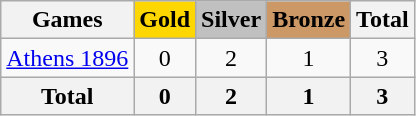<table class="wikitable sortable" style="text-align:center">
<tr>
<th>Games</th>
<th style="background-color:gold;">Gold</th>
<th style="background-color:silver;">Silver</th>
<th style="background-color:#c96;">Bronze</th>
<th>Total</th>
</tr>
<tr>
<td><a href='#'>Athens 1896</a></td>
<td>0</td>
<td>2</td>
<td>1</td>
<td>3</td>
</tr>
<tr>
<th>Total</th>
<th>0</th>
<th>2</th>
<th>1</th>
<th>3</th>
</tr>
</table>
